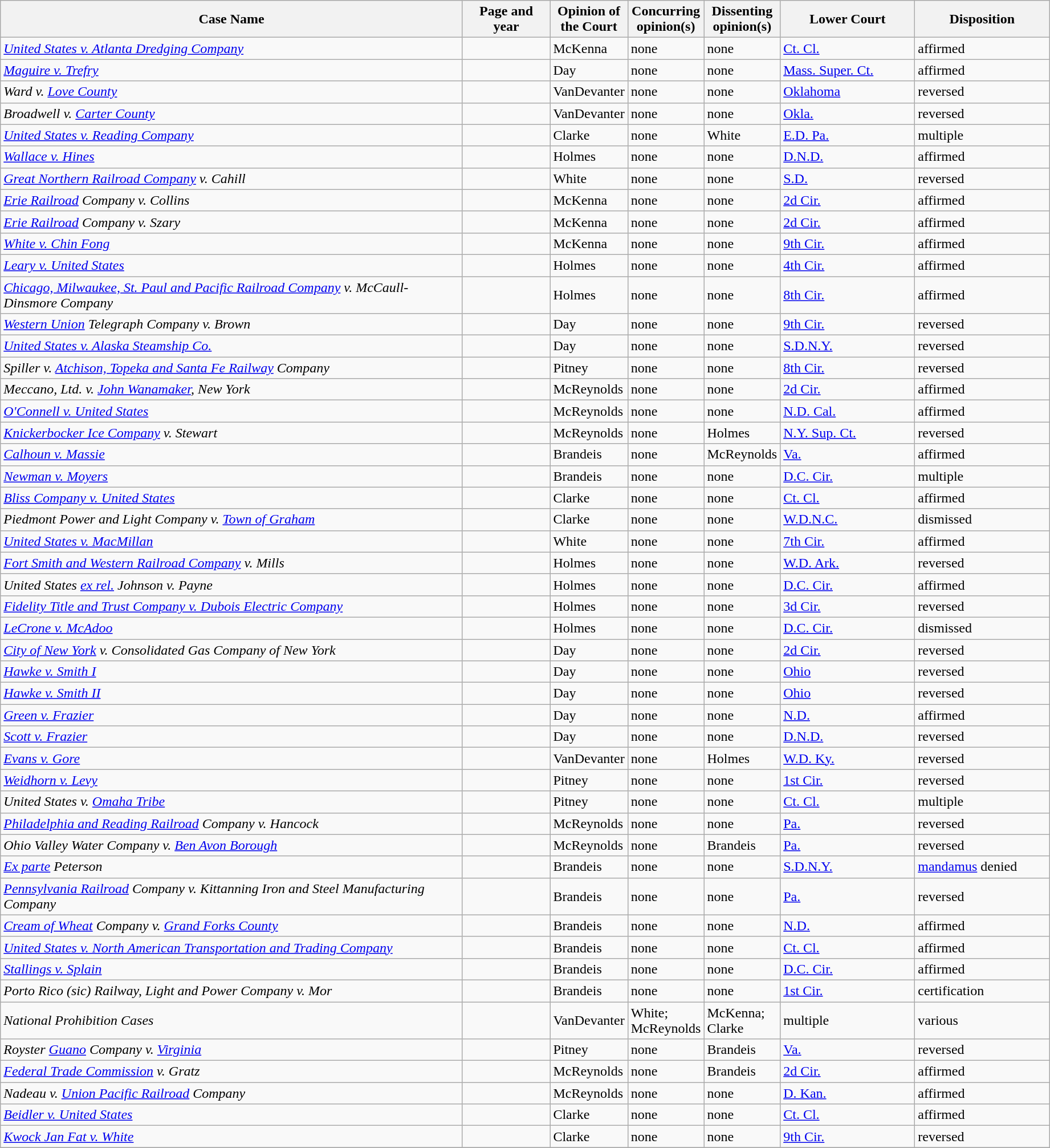<table class="wikitable sortable">
<tr>
<th scope="col" style="width: 533px;">Case Name</th>
<th scope="col" style="width: 95px;">Page and year</th>
<th scope="col" style="width: 10px;">Opinion of the Court</th>
<th scope="col" style="width: 10px;">Concurring opinion(s)</th>
<th scope="col" style="width: 10px;">Dissenting opinion(s)</th>
<th scope="col" style="width: 150px;">Lower Court</th>
<th scope="col" style="width: 150px;">Disposition</th>
</tr>
<tr>
<td><em><a href='#'>United States v. Atlanta Dredging Company</a></em></td>
<td align="right"></td>
<td>McKenna</td>
<td>none</td>
<td>none</td>
<td><a href='#'>Ct. Cl.</a></td>
<td>affirmed</td>
</tr>
<tr>
<td><em><a href='#'>Maguire v. Trefry</a></em></td>
<td align="right"></td>
<td>Day</td>
<td>none</td>
<td>none</td>
<td><a href='#'>Mass. Super. Ct.</a></td>
<td>affirmed</td>
</tr>
<tr>
<td><em>Ward v. <a href='#'>Love County</a></em></td>
<td align="right"></td>
<td>VanDevanter</td>
<td>none</td>
<td>none</td>
<td><a href='#'>Oklahoma</a></td>
<td>reversed</td>
</tr>
<tr>
<td><em>Broadwell v. <a href='#'>Carter County</a></em></td>
<td align="right"></td>
<td>VanDevanter</td>
<td>none</td>
<td>none</td>
<td><a href='#'>Okla.</a></td>
<td>reversed</td>
</tr>
<tr>
<td><em><a href='#'>United States v. Reading Company</a></em></td>
<td align="right"></td>
<td>Clarke</td>
<td>none</td>
<td>White</td>
<td><a href='#'>E.D. Pa.</a></td>
<td>multiple</td>
</tr>
<tr>
<td><em><a href='#'>Wallace v. Hines</a></em></td>
<td align="right"></td>
<td>Holmes</td>
<td>none</td>
<td>none</td>
<td><a href='#'>D.N.D.</a></td>
<td>affirmed</td>
</tr>
<tr>
<td><em><a href='#'>Great Northern Railroad Company</a> v. Cahill</em></td>
<td align="right"></td>
<td>White</td>
<td>none</td>
<td>none</td>
<td><a href='#'>S.D.</a></td>
<td>reversed</td>
</tr>
<tr>
<td><em><a href='#'>Erie Railroad</a> Company v. Collins</em></td>
<td align="right"></td>
<td>McKenna</td>
<td>none</td>
<td>none</td>
<td><a href='#'>2d Cir.</a></td>
<td>affirmed</td>
</tr>
<tr>
<td><em><a href='#'>Erie Railroad</a> Company  v. Szary</em></td>
<td align="right"></td>
<td>McKenna</td>
<td>none</td>
<td>none</td>
<td><a href='#'>2d Cir.</a></td>
<td>affirmed</td>
</tr>
<tr>
<td><em><a href='#'>White v. Chin Fong</a></em></td>
<td align="right"></td>
<td>McKenna</td>
<td>none</td>
<td>none</td>
<td><a href='#'>9th Cir.</a></td>
<td>affirmed</td>
</tr>
<tr>
<td><em><a href='#'>Leary v. United States</a></em></td>
<td align="right"></td>
<td>Holmes</td>
<td>none</td>
<td>none</td>
<td><a href='#'>4th Cir.</a></td>
<td>affirmed</td>
</tr>
<tr>
<td><em><a href='#'>Chicago, Milwaukee, St. Paul and Pacific Railroad Company</a> v. McCaull-Dinsmore Company</em></td>
<td align="right"></td>
<td>Holmes</td>
<td>none</td>
<td>none</td>
<td><a href='#'>8th Cir.</a></td>
<td>affirmed</td>
</tr>
<tr>
<td><em><a href='#'>Western Union</a> Telegraph Company v. Brown</em></td>
<td align="right"></td>
<td>Day</td>
<td>none</td>
<td>none</td>
<td><a href='#'>9th Cir.</a></td>
<td>reversed</td>
</tr>
<tr>
<td><em><a href='#'>United States v. Alaska Steamship Co.</a></em></td>
<td align="right"></td>
<td>Day</td>
<td>none</td>
<td>none</td>
<td><a href='#'>S.D.N.Y.</a></td>
<td>reversed</td>
</tr>
<tr>
<td><em>Spiller v. <a href='#'>Atchison, Topeka and Santa Fe Railway</a> Company</em></td>
<td align="right"></td>
<td>Pitney</td>
<td>none</td>
<td>none</td>
<td><a href='#'>8th Cir.</a></td>
<td>reversed</td>
</tr>
<tr>
<td><em>Meccano, Ltd. v. <a href='#'>John Wanamaker</a>, New York</em></td>
<td align="right"></td>
<td>McReynolds</td>
<td>none</td>
<td>none</td>
<td><a href='#'>2d Cir.</a></td>
<td>affirmed</td>
</tr>
<tr>
<td><em><a href='#'>O'Connell v. United States</a></em></td>
<td align="right"></td>
<td>McReynolds</td>
<td>none</td>
<td>none</td>
<td><a href='#'>N.D. Cal.</a></td>
<td>affirmed</td>
</tr>
<tr>
<td><em><a href='#'>Knickerbocker Ice Company</a> v. Stewart</em></td>
<td align="right"></td>
<td>McReynolds</td>
<td>none</td>
<td>Holmes</td>
<td><a href='#'>N.Y. Sup. Ct.</a></td>
<td>reversed</td>
</tr>
<tr>
<td><em><a href='#'>Calhoun v. Massie</a></em></td>
<td align="right"></td>
<td>Brandeis</td>
<td>none</td>
<td>McReynolds</td>
<td><a href='#'>Va.</a></td>
<td>affirmed</td>
</tr>
<tr>
<td><em><a href='#'>Newman v. Moyers</a></em></td>
<td align="right"></td>
<td>Brandeis</td>
<td>none</td>
<td>none</td>
<td><a href='#'>D.C. Cir.</a></td>
<td>multiple</td>
</tr>
<tr>
<td><em><a href='#'>Bliss Company v. United States</a></em></td>
<td align="right"></td>
<td>Clarke</td>
<td>none</td>
<td>none</td>
<td><a href='#'>Ct. Cl.</a></td>
<td>affirmed</td>
</tr>
<tr>
<td><em>Piedmont Power and Light Company v. <a href='#'>Town of Graham</a></em></td>
<td align="right"></td>
<td>Clarke</td>
<td>none</td>
<td>none</td>
<td><a href='#'>W.D.N.C.</a></td>
<td>dismissed</td>
</tr>
<tr>
<td><em><a href='#'>United States v. MacMillan</a></em></td>
<td align="right"></td>
<td>White</td>
<td>none</td>
<td>none</td>
<td><a href='#'>7th Cir.</a></td>
<td>affirmed</td>
</tr>
<tr>
<td><em><a href='#'>Fort Smith and Western Railroad Company</a> v. Mills</em></td>
<td align="right"></td>
<td>Holmes</td>
<td>none</td>
<td>none</td>
<td><a href='#'>W.D. Ark.</a></td>
<td>reversed</td>
</tr>
<tr>
<td><em>United States <a href='#'>ex rel.</a> Johnson v. Payne</em></td>
<td align="right"></td>
<td>Holmes</td>
<td>none</td>
<td>none</td>
<td><a href='#'>D.C. Cir.</a></td>
<td>affirmed</td>
</tr>
<tr>
<td><em><a href='#'>Fidelity Title and Trust Company v. Dubois Electric Company</a></em></td>
<td align="right"></td>
<td>Holmes</td>
<td>none</td>
<td>none</td>
<td><a href='#'>3d Cir.</a></td>
<td>reversed</td>
</tr>
<tr>
<td><em><a href='#'>LeCrone v. McAdoo</a></em></td>
<td align="right"></td>
<td>Holmes</td>
<td>none</td>
<td>none</td>
<td><a href='#'>D.C. Cir.</a></td>
<td>dismissed</td>
</tr>
<tr>
<td><em><a href='#'>City of New York</a> v. Consolidated Gas Company of New York</em></td>
<td align="right"></td>
<td>Day</td>
<td>none</td>
<td>none</td>
<td><a href='#'>2d Cir.</a></td>
<td>reversed</td>
</tr>
<tr>
<td><em><a href='#'>Hawke v. Smith I</a></em></td>
<td align="right"></td>
<td>Day</td>
<td>none</td>
<td>none</td>
<td><a href='#'>Ohio</a></td>
<td>reversed</td>
</tr>
<tr>
<td><em><a href='#'>Hawke v. Smith II</a></em></td>
<td align="right"></td>
<td>Day</td>
<td>none</td>
<td>none</td>
<td><a href='#'>Ohio</a></td>
<td>reversed</td>
</tr>
<tr>
<td><em><a href='#'>Green v. Frazier</a></em></td>
<td align="right"></td>
<td>Day</td>
<td>none</td>
<td>none</td>
<td><a href='#'>N.D.</a></td>
<td>affirmed</td>
</tr>
<tr>
<td><em><a href='#'>Scott v. Frazier</a></em></td>
<td align="right"></td>
<td>Day</td>
<td>none</td>
<td>none</td>
<td><a href='#'>D.N.D.</a></td>
<td>reversed</td>
</tr>
<tr>
<td><em><a href='#'>Evans v. Gore</a></em></td>
<td align="right"></td>
<td>VanDevanter</td>
<td>none</td>
<td>Holmes</td>
<td><a href='#'>W.D. Ky.</a></td>
<td>reversed</td>
</tr>
<tr>
<td><em><a href='#'>Weidhorn v. Levy</a></em></td>
<td align="right"></td>
<td>Pitney</td>
<td>none</td>
<td>none</td>
<td><a href='#'>1st Cir.</a></td>
<td>reversed</td>
</tr>
<tr>
<td><em>United States v. <a href='#'>Omaha Tribe</a></em></td>
<td align="right"></td>
<td>Pitney</td>
<td>none</td>
<td>none</td>
<td><a href='#'>Ct. Cl.</a></td>
<td>multiple</td>
</tr>
<tr>
<td><em><a href='#'>Philadelphia and Reading Railroad</a> Company v. Hancock</em></td>
<td align="right"></td>
<td>McReynolds</td>
<td>none</td>
<td>none</td>
<td><a href='#'>Pa.</a></td>
<td>reversed</td>
</tr>
<tr>
<td><em>Ohio Valley Water Company v. <a href='#'>Ben Avon Borough</a></em></td>
<td align="right"></td>
<td>McReynolds</td>
<td>none</td>
<td>Brandeis</td>
<td><a href='#'>Pa.</a></td>
<td>reversed</td>
</tr>
<tr>
<td><em><a href='#'>Ex parte</a> Peterson</em></td>
<td align="right"></td>
<td>Brandeis</td>
<td>none</td>
<td>none</td>
<td><a href='#'>S.D.N.Y.</a></td>
<td><a href='#'>mandamus</a> denied</td>
</tr>
<tr>
<td><em><a href='#'>Pennsylvania Railroad</a> Company v. Kittanning Iron and Steel Manufacturing Company</em></td>
<td align="right"></td>
<td>Brandeis</td>
<td>none</td>
<td>none</td>
<td><a href='#'>Pa.</a></td>
<td>reversed</td>
</tr>
<tr>
<td><em><a href='#'>Cream of Wheat</a> Company v. <a href='#'>Grand Forks County</a></em></td>
<td align="right"></td>
<td>Brandeis</td>
<td>none</td>
<td>none</td>
<td><a href='#'>N.D.</a></td>
<td>affirmed</td>
</tr>
<tr>
<td><em><a href='#'>United States v. North American Transportation and Trading Company</a></em></td>
<td align="right"></td>
<td>Brandeis</td>
<td>none</td>
<td>none</td>
<td><a href='#'>Ct. Cl.</a></td>
<td>affirmed</td>
</tr>
<tr>
<td><em><a href='#'>Stallings v. Splain</a></em></td>
<td align="right"></td>
<td>Brandeis</td>
<td>none</td>
<td>none</td>
<td><a href='#'>D.C. Cir.</a></td>
<td>affirmed</td>
</tr>
<tr>
<td><em>Porto Rico (sic) Railway, Light and Power Company v. Mor</em></td>
<td align="right"></td>
<td>Brandeis</td>
<td>none</td>
<td>none</td>
<td><a href='#'>1st Cir.</a></td>
<td>certification</td>
</tr>
<tr>
<td><em>National Prohibition Cases</em></td>
<td align="right"></td>
<td>VanDevanter</td>
<td>White; McReynolds</td>
<td>McKenna; Clarke</td>
<td>multiple</td>
<td>various</td>
</tr>
<tr>
<td><em>Royster <a href='#'>Guano</a> Company v. <a href='#'>Virginia</a></em></td>
<td align="right"></td>
<td>Pitney</td>
<td>none</td>
<td>Brandeis</td>
<td><a href='#'>Va.</a></td>
<td>reversed</td>
</tr>
<tr>
<td><em><a href='#'>Federal Trade Commission</a> v. Gratz</em></td>
<td align="right"></td>
<td>McReynolds</td>
<td>none</td>
<td>Brandeis</td>
<td><a href='#'>2d Cir.</a></td>
<td>affirmed</td>
</tr>
<tr>
<td><em>Nadeau v. <a href='#'>Union Pacific Railroad</a> Company</em></td>
<td align="right"></td>
<td>McReynolds</td>
<td>none</td>
<td>none</td>
<td><a href='#'>D. Kan.</a></td>
<td>affirmed</td>
</tr>
<tr>
<td><em><a href='#'>Beidler v. United States</a></em></td>
<td align="right"></td>
<td>Clarke</td>
<td>none</td>
<td>none</td>
<td><a href='#'>Ct. Cl.</a></td>
<td>affirmed</td>
</tr>
<tr>
<td><em><a href='#'>Kwock Jan Fat v. White</a></em></td>
<td align="right"></td>
<td>Clarke</td>
<td>none</td>
<td>none</td>
<td><a href='#'>9th Cir.</a></td>
<td>reversed</td>
</tr>
<tr>
</tr>
</table>
